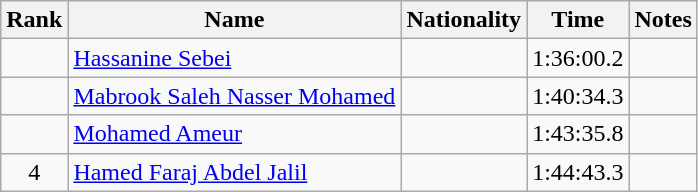<table class="wikitable sortable" style="text-align:center">
<tr>
<th>Rank</th>
<th>Name</th>
<th>Nationality</th>
<th>Time</th>
<th>Notes</th>
</tr>
<tr>
<td></td>
<td align=left><a href='#'>Hassanine Sebei</a></td>
<td align=left></td>
<td>1:36:00.2</td>
<td></td>
</tr>
<tr>
<td></td>
<td align=left><a href='#'>Mabrook Saleh Nasser Mohamed</a></td>
<td align=left></td>
<td>1:40:34.3</td>
<td></td>
</tr>
<tr>
<td></td>
<td align=left><a href='#'>Mohamed Ameur</a></td>
<td align=left></td>
<td>1:43:35.8</td>
<td></td>
</tr>
<tr>
<td>4</td>
<td align=left><a href='#'>Hamed Faraj Abdel Jalil</a></td>
<td align=left></td>
<td>1:44:43.3</td>
<td></td>
</tr>
</table>
